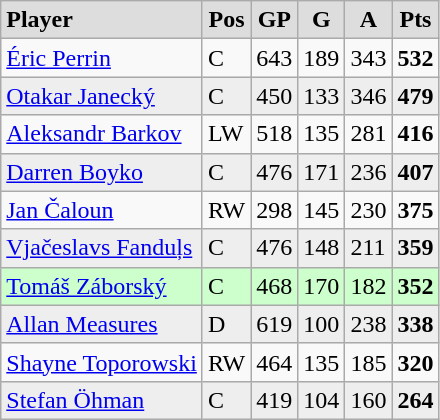<table class="wikitable">
<tr style="text-align:center; font-weight:bold; background:#ddd;">
<td style="text-align:left;">Player</td>
<td>Pos</td>
<td>GP</td>
<td>G</td>
<td>A</td>
<td>Pts</td>
</tr>
<tr>
<td style="text-align:left;"><a href='#'>Éric Perrin</a></td>
<td>C</td>
<td>643</td>
<td>189</td>
<td>343</td>
<td><strong>532</strong></td>
</tr>
<tr style="background:#eee;">
<td style="text-align:left;"><a href='#'>Otakar Janecký</a></td>
<td>C</td>
<td>450</td>
<td>133</td>
<td>346</td>
<td><strong>479</strong></td>
</tr>
<tr>
<td style="text-align:left;"><a href='#'>Aleksandr Barkov</a></td>
<td>LW</td>
<td>518</td>
<td>135</td>
<td>281</td>
<td><strong>416</strong></td>
</tr>
<tr style="background:#eee;">
<td style="text-align:left;"><a href='#'>Darren Boyko</a></td>
<td>C</td>
<td>476</td>
<td>171</td>
<td>236</td>
<td><strong>407</strong></td>
</tr>
<tr>
<td style="text-align:left;"><a href='#'>Jan Čaloun</a></td>
<td>RW</td>
<td>298</td>
<td>145</td>
<td>230</td>
<td><strong>375</strong></td>
</tr>
<tr style="background:#eee;">
<td style="text-align:left;"><a href='#'>Vjačeslavs Fanduļs</a></td>
<td>C</td>
<td>476</td>
<td>148</td>
<td>211</td>
<td><strong>359</strong></td>
</tr>
<tr style="background:#CCFFCC;">
<td style="text-align:left;"><a href='#'>Tomáš Záborský</a></td>
<td>C</td>
<td>468</td>
<td>170</td>
<td>182</td>
<td><strong>352</strong></td>
</tr>
<tr style="background:#eee;">
<td style="text-align:left;"><a href='#'>Allan Measures</a></td>
<td>D</td>
<td>619</td>
<td>100</td>
<td>238</td>
<td><strong>338</strong></td>
</tr>
<tr>
<td style="text-align:left;"><a href='#'>Shayne Toporowski</a></td>
<td>RW</td>
<td>464</td>
<td>135</td>
<td>185</td>
<td><strong>320</strong></td>
</tr>
<tr style="background:#eee;">
<td style="text-align:left;"><a href='#'>Stefan Öhman</a></td>
<td>C</td>
<td>419</td>
<td>104</td>
<td>160</td>
<td><strong>264</strong></td>
</tr>
</table>
